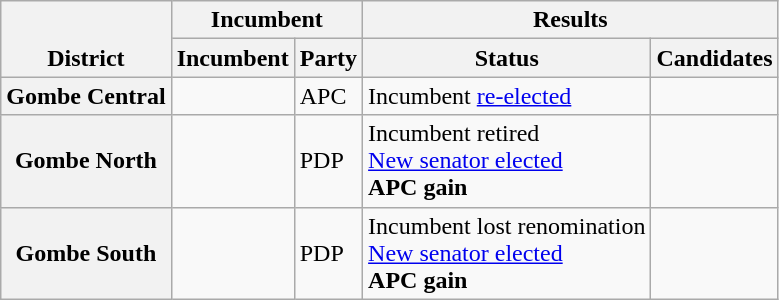<table class="wikitable sortable">
<tr valign=bottom>
<th rowspan=2>District</th>
<th colspan=2>Incumbent</th>
<th colspan=2>Results</th>
</tr>
<tr valign=bottom>
<th>Incumbent</th>
<th>Party</th>
<th>Status</th>
<th>Candidates</th>
</tr>
<tr>
<th>Gombe Central</th>
<td></td>
<td>APC</td>
<td>Incumbent <a href='#'>re-elected</a></td>
<td nowrap></td>
</tr>
<tr>
<th>Gombe North</th>
<td></td>
<td>PDP</td>
<td>Incumbent retired<br><a href='#'>New senator elected</a><br><strong>APC gain</strong></td>
<td nowrap></td>
</tr>
<tr>
<th>Gombe South</th>
<td></td>
<td>PDP</td>
<td>Incumbent lost renomination<br><a href='#'>New senator elected</a><br><strong>APC gain</strong></td>
<td nowrap></td>
</tr>
</table>
